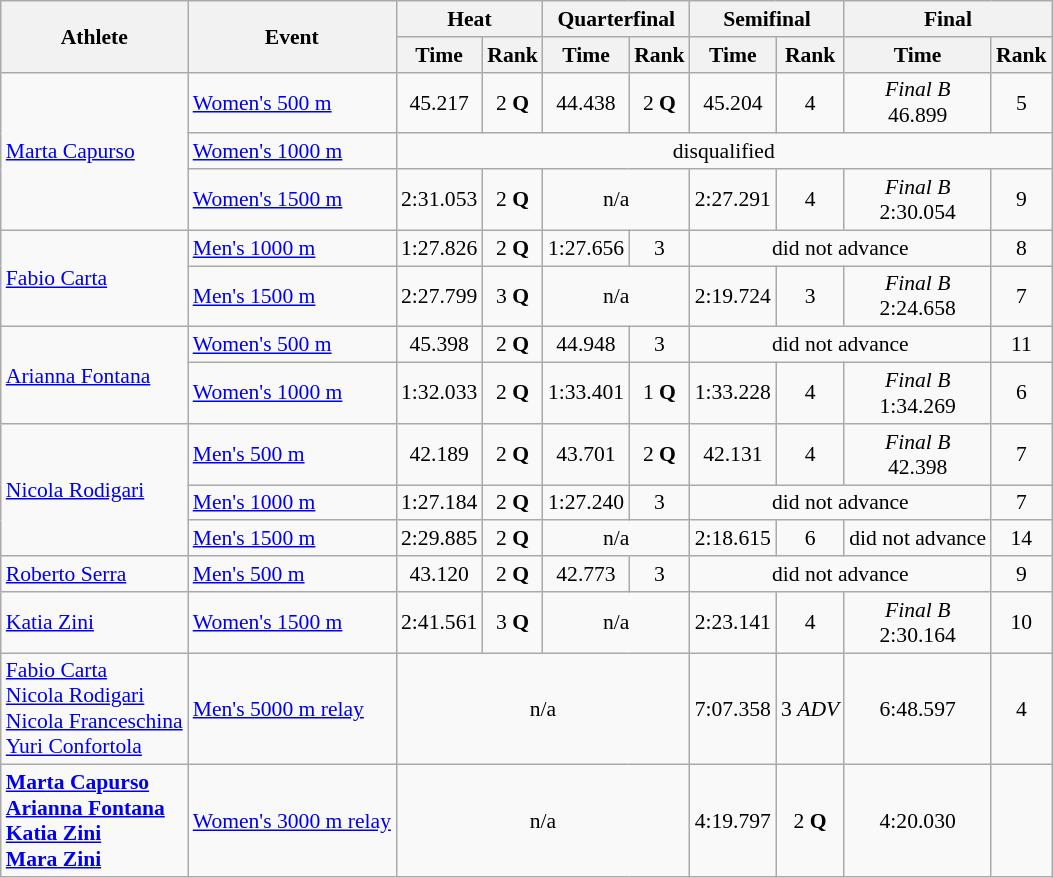<table class="wikitable" style="font-size:90%">
<tr>
<th rowspan="2">Athlete</th>
<th rowspan="2">Event</th>
<th colspan="2">Heat</th>
<th colspan="2">Quarterfinal</th>
<th colspan="2">Semifinal</th>
<th colspan="2">Final</th>
</tr>
<tr>
<th>Time</th>
<th>Rank</th>
<th>Time</th>
<th>Rank</th>
<th>Time</th>
<th>Rank</th>
<th>Time</th>
<th>Rank</th>
</tr>
<tr>
<td rowspan=3><a href='#'>Marta Capurso</a></td>
<td><a href='#'>Women's 500 m</a></td>
<td align="center">45.217</td>
<td align="center">2 <strong>Q</strong></td>
<td align="center">44.438</td>
<td align="center">2 <strong>Q</strong></td>
<td align="center">45.204</td>
<td align="center">4</td>
<td align="center"><em>Final B</em> <br>46.899</td>
<td align="center">5</td>
</tr>
<tr>
<td><a href='#'>Women's 1000 m</a></td>
<td colspan=8 align="center">disqualified</td>
</tr>
<tr>
<td><a href='#'>Women's 1500 m</a></td>
<td align="center">2:31.053</td>
<td align="center">2 <strong>Q</strong></td>
<td colspan=2 align="center">n/a</td>
<td align="center">2:27.291</td>
<td align="center">4</td>
<td align="center"><em>Final B</em> <br>2:30.054</td>
<td align="center">9</td>
</tr>
<tr>
<td rowspan=2><a href='#'>Fabio Carta</a></td>
<td><a href='#'>Men's 1000 m</a></td>
<td align="center">1:27.826</td>
<td align="center">2 <strong>Q</strong></td>
<td align="center">1:27.656</td>
<td align="center">3</td>
<td colspan=3 align="center">did not advance</td>
<td align="center">8</td>
</tr>
<tr>
<td><a href='#'>Men's 1500 m</a></td>
<td align="center">2:27.799</td>
<td align="center">3 <strong>Q</strong></td>
<td colspan=2 align="center">n/a</td>
<td align="center">2:19.724</td>
<td align="center">3</td>
<td align="center"><em>Final B</em> <br> 2:24.658</td>
<td align="center">7</td>
</tr>
<tr>
<td rowspan=2><a href='#'>Arianna Fontana</a></td>
<td><a href='#'>Women's 500 m</a></td>
<td align="center">45.398</td>
<td align="center">2 <strong>Q</strong></td>
<td align="center">44.948</td>
<td align="center">3</td>
<td colspan=3 align="center">did not advance</td>
<td align="center">11</td>
</tr>
<tr>
<td><a href='#'>Women's 1000 m</a></td>
<td align="center">1:32.033</td>
<td align="center">2 <strong>Q</strong></td>
<td align="center">1:33.401</td>
<td align="center">1 <strong>Q</strong></td>
<td align="center">1:33.228</td>
<td align="center">4</td>
<td align="center"><em>Final B</em> <br>1:34.269</td>
<td align="center">6</td>
</tr>
<tr>
<td rowspan=3><a href='#'>Nicola Rodigari</a></td>
<td><a href='#'>Men's 500 m</a></td>
<td align="center">42.189</td>
<td align="center">2 <strong>Q</strong></td>
<td align="center">43.701</td>
<td align="center">2 <strong>Q</strong></td>
<td align="center">42.131</td>
<td align="center">4</td>
<td align="center"><em>Final B</em> <br>42.398</td>
<td align="center">7</td>
</tr>
<tr>
<td><a href='#'>Men's 1000 m</a></td>
<td align="center">1:27.184</td>
<td align="center">2 <strong>Q</strong></td>
<td align="center">1:27.240</td>
<td align="center">3</td>
<td colspan=3 align="center">did not advance</td>
<td align="center">7</td>
</tr>
<tr>
<td><a href='#'>Men's 1500 m</a></td>
<td align="center">2:29.885</td>
<td align="center">2 <strong>Q</strong></td>
<td colspan=2 align="center">n/a</td>
<td align="center">2:18.615</td>
<td align="center">6</td>
<td align="center">did not advance</td>
<td align="center">14</td>
</tr>
<tr>
<td><a href='#'>Roberto Serra</a></td>
<td><a href='#'>Men's 500 m</a></td>
<td align="center">43.120</td>
<td align="center">2 <strong>Q</strong></td>
<td align="center">42.773</td>
<td align="center">3</td>
<td colspan=3 align="center">did not advance</td>
<td align="center">9</td>
</tr>
<tr>
<td><a href='#'>Katia Zini</a></td>
<td><a href='#'>Women's 1500 m</a></td>
<td align="center">2:41.561</td>
<td align="center">3 <strong>Q</strong></td>
<td colspan=2 align="center">n/a</td>
<td align="center">2:23.141</td>
<td align="center">4</td>
<td align="center"><em>Final B</em> <br>2:30.164</td>
<td align="center">10</td>
</tr>
<tr>
<td><a href='#'>Fabio Carta</a><br><a href='#'>Nicola Rodigari</a><br><a href='#'>Nicola Franceschina</a><br><a href='#'>Yuri Confortola</a></td>
<td><a href='#'>Men's 5000 m relay</a></td>
<td colspan=4 align="center">n/a</td>
<td align="center">7:07.358</td>
<td align="center">3 <em>ADV</em></td>
<td align="center">6:48.597</td>
<td align="center">4</td>
</tr>
<tr>
<td><strong><a href='#'>Marta Capurso</a><br><a href='#'>Arianna Fontana</a><br><a href='#'>Katia Zini</a><br><a href='#'>Mara Zini</a></strong></td>
<td><a href='#'>Women's 3000 m relay</a></td>
<td colspan=4 align="center">n/a</td>
<td align="center">4:19.797</td>
<td align="center">2 <strong>Q</strong></td>
<td align="center">4:20.030</td>
<td align="center"></td>
</tr>
</table>
